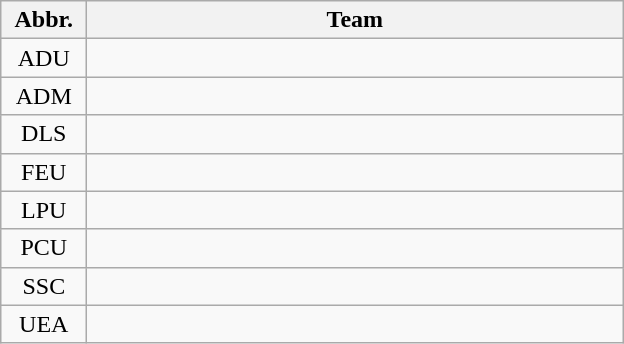<table class="wikitable" style="text-align: center;">
<tr>
<th width=50>Abbr.</th>
<th width=350>Team</th>
</tr>
<tr>
<td>ADU</td>
<td style="text-align:left;"></td>
</tr>
<tr>
<td>ADM</td>
<td style="text-align:left;"> </td>
</tr>
<tr>
<td>DLS</td>
<td style="text-align:left;"></td>
</tr>
<tr>
<td>FEU</td>
<td style="text-align:left;"> </td>
</tr>
<tr>
<td>LPU</td>
<td style="text-align:left;"></td>
</tr>
<tr>
<td>PCU</td>
<td style="text-align:left;"> </td>
</tr>
<tr>
<td>SSC</td>
<td style="text-align:left;"></td>
</tr>
<tr>
<td>UEA</td>
<td style="text-align:left;"></td>
</tr>
</table>
